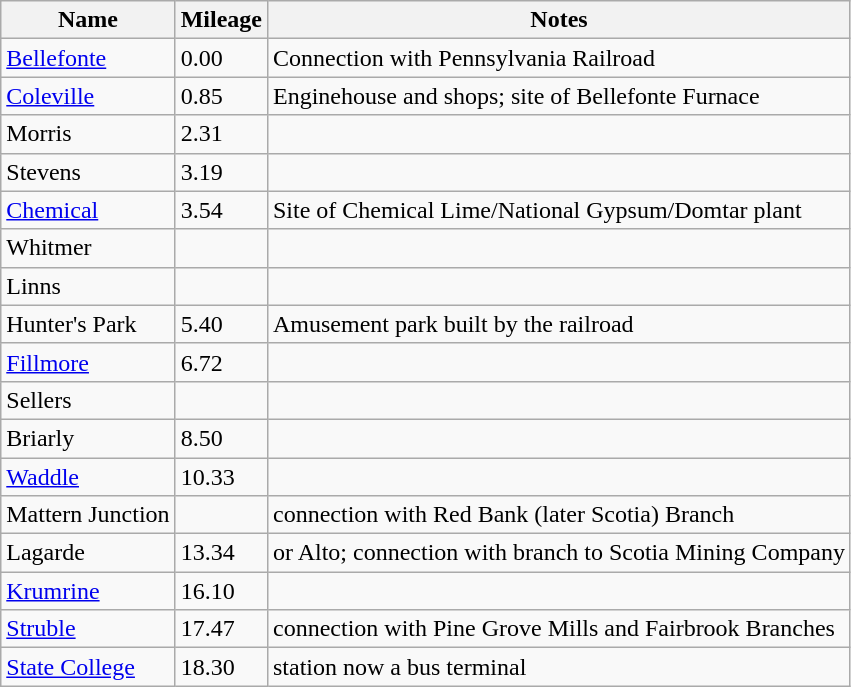<table class="wikitable">
<tr>
<th>Name</th>
<th>Mileage</th>
<th>Notes</th>
</tr>
<tr>
<td><a href='#'>Bellefonte</a></td>
<td>0.00</td>
<td>Connection with Pennsylvania Railroad</td>
</tr>
<tr>
<td><a href='#'>Coleville</a></td>
<td>0.85</td>
<td>Enginehouse and shops; site of Bellefonte Furnace</td>
</tr>
<tr>
<td>Morris</td>
<td>2.31</td>
<td></td>
</tr>
<tr>
<td>Stevens</td>
<td>3.19</td>
<td></td>
</tr>
<tr>
<td><a href='#'>Chemical</a></td>
<td>3.54</td>
<td>Site of Chemical Lime/National Gypsum/Domtar plant</td>
</tr>
<tr>
<td>Whitmer</td>
<td></td>
<td></td>
</tr>
<tr>
<td>Linns</td>
<td></td>
<td></td>
</tr>
<tr>
<td>Hunter's Park</td>
<td>5.40</td>
<td>Amusement park built by the railroad</td>
</tr>
<tr>
<td><a href='#'>Fillmore</a></td>
<td>6.72</td>
<td></td>
</tr>
<tr>
<td>Sellers</td>
<td></td>
<td></td>
</tr>
<tr>
<td>Briarly</td>
<td>8.50</td>
<td></td>
</tr>
<tr>
<td><a href='#'>Waddle</a></td>
<td>10.33</td>
<td></td>
</tr>
<tr>
<td>Mattern Junction</td>
<td></td>
<td>connection with Red Bank (later Scotia) Branch</td>
</tr>
<tr>
<td>Lagarde</td>
<td>13.34</td>
<td>or Alto; connection with branch to Scotia Mining Company</td>
</tr>
<tr>
<td><a href='#'>Krumrine</a></td>
<td>16.10</td>
<td></td>
</tr>
<tr>
<td><a href='#'>Struble</a></td>
<td>17.47</td>
<td>connection with Pine Grove Mills and Fairbrook Branches</td>
</tr>
<tr>
<td><a href='#'>State College</a></td>
<td>18.30</td>
<td>station now a bus terminal</td>
</tr>
</table>
